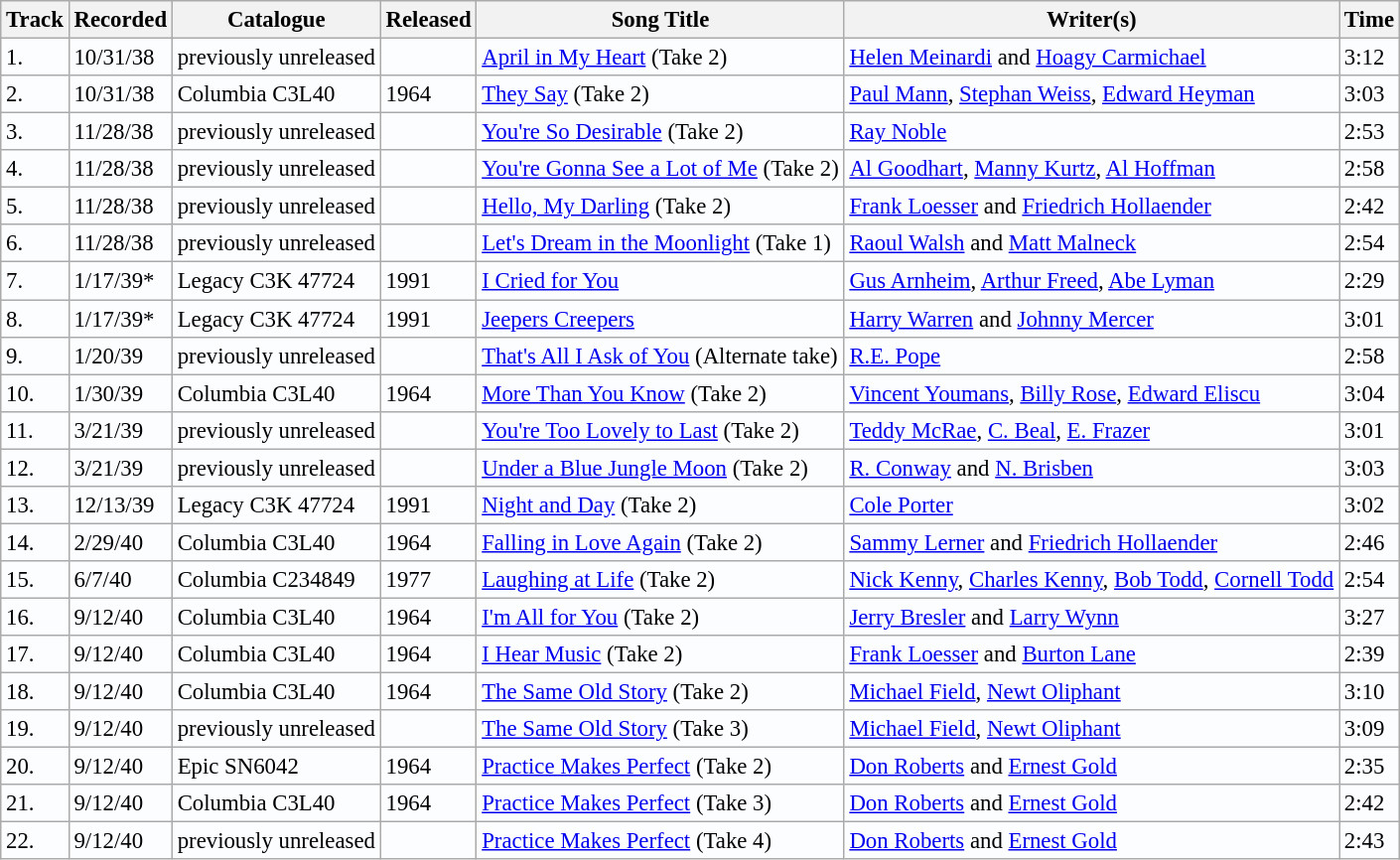<table class="wikitable" style="background:#fcfdff; font-size:95%;">
<tr>
<th>Track</th>
<th>Recorded</th>
<th>Catalogue</th>
<th>Released</th>
<th>Song Title</th>
<th>Writer(s)</th>
<th>Time</th>
</tr>
<tr>
<td>1.</td>
<td>10/31/38</td>
<td>previously unreleased</td>
<td></td>
<td><a href='#'>April in My Heart</a> (Take 2)</td>
<td><a href='#'>Helen Meinardi</a> and <a href='#'>Hoagy Carmichael</a></td>
<td>3:12</td>
</tr>
<tr>
<td>2.</td>
<td>10/31/38</td>
<td>Columbia C3L40</td>
<td>1964</td>
<td><a href='#'>They Say</a> (Take 2)</td>
<td><a href='#'>Paul Mann</a>, <a href='#'>Stephan Weiss</a>, <a href='#'>Edward Heyman</a></td>
<td>3:03</td>
</tr>
<tr>
<td>3.</td>
<td>11/28/38</td>
<td>previously unreleased</td>
<td></td>
<td><a href='#'>You're So Desirable</a> (Take 2)</td>
<td><a href='#'>Ray Noble</a></td>
<td>2:53</td>
</tr>
<tr>
<td>4.</td>
<td>11/28/38</td>
<td>previously unreleased</td>
<td></td>
<td><a href='#'>You're Gonna See a Lot of Me</a> (Take 2)</td>
<td><a href='#'>Al Goodhart</a>, <a href='#'>Manny Kurtz</a>, <a href='#'>Al Hoffman</a></td>
<td>2:58</td>
</tr>
<tr>
<td>5.</td>
<td>11/28/38</td>
<td>previously unreleased</td>
<td></td>
<td><a href='#'>Hello, My Darling</a> (Take 2)</td>
<td><a href='#'>Frank Loesser</a> and <a href='#'>Friedrich Hollaender</a></td>
<td>2:42</td>
</tr>
<tr>
<td>6.</td>
<td>11/28/38</td>
<td>previously unreleased</td>
<td></td>
<td><a href='#'>Let's Dream in the Moonlight</a> (Take 1)</td>
<td><a href='#'>Raoul Walsh</a> and <a href='#'>Matt Malneck</a></td>
<td>2:54</td>
</tr>
<tr>
<td>7.</td>
<td>1/17/39*</td>
<td>Legacy C3K 47724</td>
<td>1991</td>
<td><a href='#'>I Cried for You</a></td>
<td><a href='#'>Gus Arnheim</a>, <a href='#'>Arthur Freed</a>, <a href='#'>Abe Lyman</a></td>
<td>2:29</td>
</tr>
<tr>
<td>8.</td>
<td>1/17/39*</td>
<td>Legacy C3K 47724</td>
<td>1991</td>
<td><a href='#'>Jeepers Creepers</a></td>
<td><a href='#'>Harry Warren</a> and <a href='#'>Johnny Mercer</a></td>
<td>3:01</td>
</tr>
<tr>
<td>9.</td>
<td>1/20/39</td>
<td>previously unreleased</td>
<td></td>
<td><a href='#'>That's All I Ask of You</a> (Alternate take)</td>
<td><a href='#'>R.E. Pope</a></td>
<td>2:58</td>
</tr>
<tr>
<td>10.</td>
<td>1/30/39</td>
<td>Columbia C3L40</td>
<td>1964</td>
<td><a href='#'>More Than You Know</a> (Take 2)</td>
<td><a href='#'>Vincent Youmans</a>, <a href='#'>Billy Rose</a>, <a href='#'>Edward Eliscu</a></td>
<td>3:04</td>
</tr>
<tr>
<td>11.</td>
<td>3/21/39</td>
<td>previously unreleased</td>
<td></td>
<td><a href='#'>You're Too Lovely to Last</a> (Take 2)</td>
<td><a href='#'>Teddy McRae</a>, <a href='#'>C. Beal</a>, <a href='#'>E. Frazer</a></td>
<td>3:01</td>
</tr>
<tr>
<td>12.</td>
<td>3/21/39</td>
<td>previously unreleased</td>
<td></td>
<td><a href='#'>Under a Blue Jungle Moon</a> (Take 2)</td>
<td><a href='#'>R. Conway</a> and <a href='#'>N. Brisben</a></td>
<td>3:03</td>
</tr>
<tr>
<td>13.</td>
<td>12/13/39</td>
<td>Legacy C3K 47724</td>
<td>1991</td>
<td><a href='#'>Night and Day</a> (Take 2)</td>
<td><a href='#'>Cole Porter</a></td>
<td>3:02</td>
</tr>
<tr>
<td>14.</td>
<td>2/29/40</td>
<td>Columbia C3L40</td>
<td>1964</td>
<td><a href='#'>Falling in Love Again</a> (Take 2)</td>
<td><a href='#'>Sammy Lerner</a> and <a href='#'>Friedrich Hollaender</a></td>
<td>2:46</td>
</tr>
<tr>
<td>15.</td>
<td>6/7/40</td>
<td>Columbia C234849</td>
<td>1977</td>
<td><a href='#'>Laughing at Life</a> (Take 2)</td>
<td><a href='#'>Nick Kenny</a>, <a href='#'>Charles Kenny</a>, <a href='#'>Bob Todd</a>, <a href='#'>Cornell Todd</a></td>
<td>2:54</td>
</tr>
<tr>
<td>16.</td>
<td>9/12/40</td>
<td>Columbia C3L40</td>
<td>1964</td>
<td><a href='#'>I'm All for You</a> (Take 2)</td>
<td><a href='#'>Jerry Bresler</a> and <a href='#'>Larry Wynn</a></td>
<td>3:27</td>
</tr>
<tr>
<td>17.</td>
<td>9/12/40</td>
<td>Columbia C3L40</td>
<td>1964</td>
<td><a href='#'>I Hear Music</a> (Take 2)</td>
<td><a href='#'>Frank Loesser</a> and <a href='#'>Burton Lane</a></td>
<td>2:39</td>
</tr>
<tr>
<td>18.</td>
<td>9/12/40</td>
<td>Columbia C3L40</td>
<td>1964</td>
<td><a href='#'>The Same Old Story</a> (Take 2)</td>
<td><a href='#'>Michael Field</a>, <a href='#'>Newt Oliphant</a></td>
<td>3:10</td>
</tr>
<tr>
<td>19.</td>
<td>9/12/40</td>
<td>previously unreleased</td>
<td></td>
<td><a href='#'>The Same Old Story</a> (Take 3)</td>
<td><a href='#'>Michael Field</a>, <a href='#'>Newt Oliphant</a></td>
<td>3:09</td>
</tr>
<tr>
<td>20.</td>
<td>9/12/40</td>
<td>Epic SN6042</td>
<td>1964</td>
<td><a href='#'>Practice Makes Perfect</a> (Take 2)</td>
<td><a href='#'>Don Roberts</a> and <a href='#'>Ernest Gold</a></td>
<td>2:35</td>
</tr>
<tr>
<td>21.</td>
<td>9/12/40</td>
<td>Columbia C3L40</td>
<td>1964</td>
<td><a href='#'>Practice Makes Perfect</a> (Take 3)</td>
<td><a href='#'>Don Roberts</a> and <a href='#'>Ernest Gold</a></td>
<td>2:42</td>
</tr>
<tr>
<td>22.</td>
<td>9/12/40</td>
<td>previously unreleased</td>
<td></td>
<td><a href='#'>Practice Makes Perfect</a> (Take 4)</td>
<td><a href='#'>Don Roberts</a> and <a href='#'>Ernest Gold</a></td>
<td>2:43</td>
</tr>
</table>
